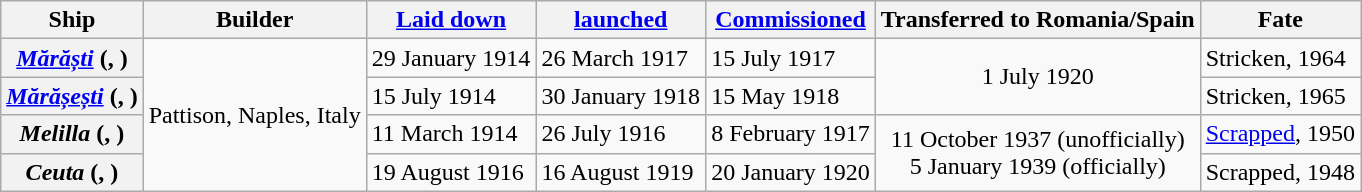<table class="wikitable plainrowheaders">
<tr>
<th scope="col">Ship</th>
<th scope="col">Builder</th>
<th scope="col"><a href='#'>Laid down</a></th>
<th scope="col"><a href='#'>launched</a></th>
<th scope="col"><a href='#'>Commissioned</a></th>
<th scope="col">Transferred to Romania/Spain</th>
<th scope="col">Fate</th>
</tr>
<tr>
<th scope="row"><em><a href='#'>Mărăști</a></em> (, )</th>
<td rowspan=4>Pattison, Naples, Italy</td>
<td>29 January 1914</td>
<td>26 March 1917</td>
<td>15 July 1917</td>
<td style="text-align:center;" rowspan=2>1 July 1920</td>
<td>Stricken, 1964</td>
</tr>
<tr>
<th scope="row"><em><a href='#'>Mărășești</a></em> (, )</th>
<td>15 July 1914</td>
<td>30 January 1918</td>
<td>15 May 1918</td>
<td>Stricken, 1965</td>
</tr>
<tr>
<th scope="row"><em>Melilla</em> (, )</th>
<td>11 March 1914</td>
<td>26 July 1916</td>
<td>8 February 1917</td>
<td style="text-align:center;" rowspan=2>11 October 1937 (unofficially)<br>5 January 1939 (officially)</td>
<td><a href='#'>Scrapped</a>, 1950</td>
</tr>
<tr>
<th scope="row"><em>Ceuta</em> (, )</th>
<td>19 August 1916</td>
<td>16 August 1919</td>
<td>20 January 1920</td>
<td>Scrapped, 1948</td>
</tr>
</table>
